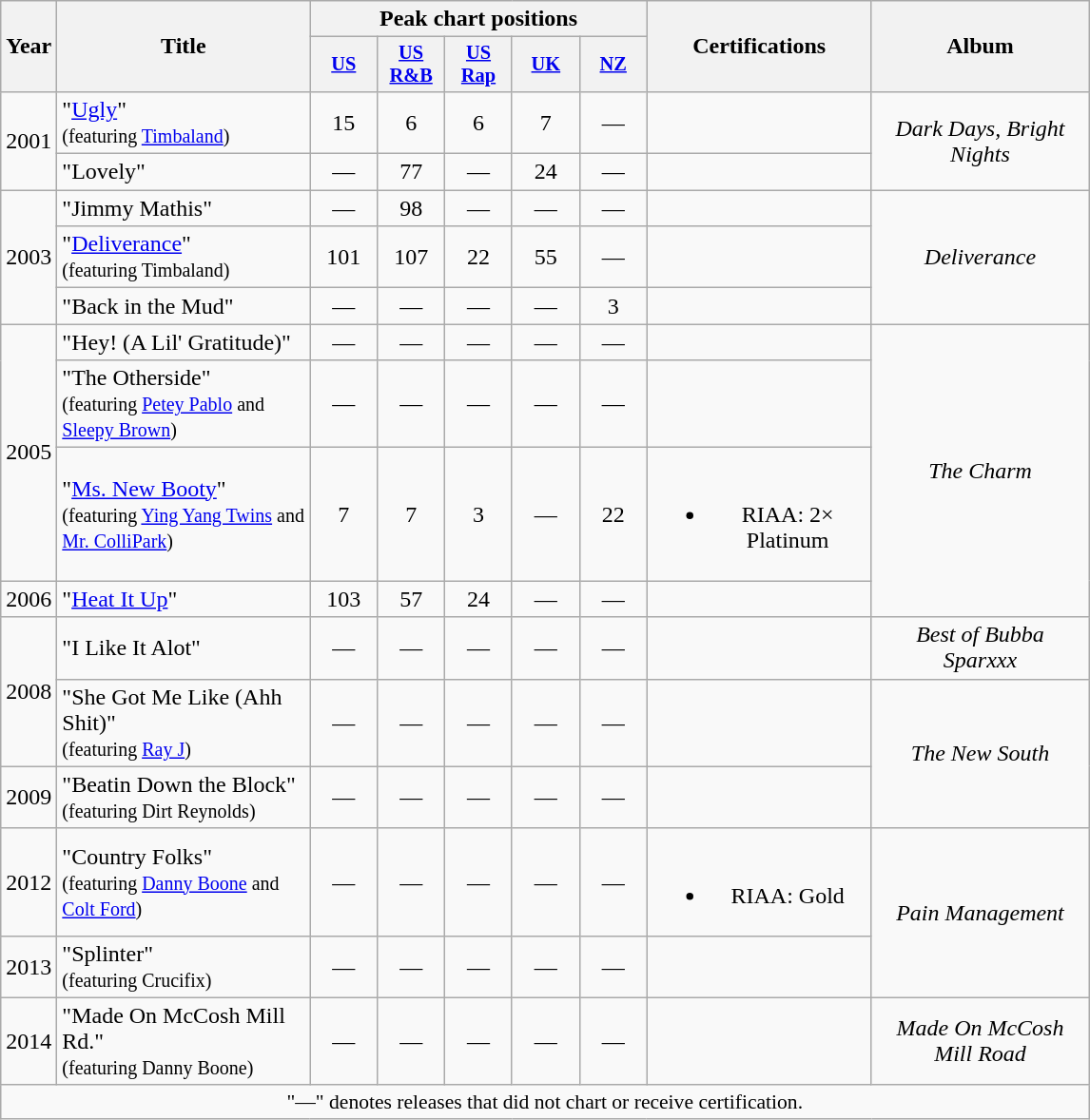<table class="wikitable" style="text-align:center;">
<tr>
<th rowspan="2" style="width:10px;">Year</th>
<th rowspan="2" style="width:170px;">Title</th>
<th colspan="5">Peak chart positions</th>
<th rowspan="2" style="width:150px;">Certifications</th>
<th rowspan="2" style="width:145px;">Album</th>
</tr>
<tr>
<th style="width:3em; font-size:85%"><a href='#'>US</a><br></th>
<th style="width:3em; font-size:85%"><a href='#'>US R&B</a><br></th>
<th style="width:3em; font-size:85%"><a href='#'>US Rap</a><br></th>
<th style="width:3em; font-size:85%"><a href='#'>UK</a><br></th>
<th style="width:3em; font-size:85%"><a href='#'>NZ</a><br></th>
</tr>
<tr>
<td rowspan="2">2001</td>
<td style="text-align:left;">"<a href='#'>Ugly</a>"<br><small>(featuring <a href='#'>Timbaland</a>)</small></td>
<td>15</td>
<td>6</td>
<td>6</td>
<td>7</td>
<td>—</td>
<td></td>
<td rowspan="2"><em>Dark Days, Bright Nights</em></td>
</tr>
<tr>
<td style="text-align:left;">"Lovely"</td>
<td>—</td>
<td>77</td>
<td>—</td>
<td>24</td>
<td>—</td>
<td></td>
</tr>
<tr>
<td rowspan="3">2003</td>
<td align="left">"Jimmy Mathis"</td>
<td>—</td>
<td>98</td>
<td>—</td>
<td>—</td>
<td>—</td>
<td></td>
<td rowspan="3"><em>Deliverance</em></td>
</tr>
<tr>
<td align="left">"<a href='#'>Deliverance</a>"<br><small>(featuring Timbaland)</small></td>
<td>101</td>
<td>107</td>
<td>22</td>
<td>55</td>
<td>—</td>
<td></td>
</tr>
<tr>
<td align="left">"Back in the Mud"</td>
<td>—</td>
<td>—</td>
<td>—</td>
<td>—</td>
<td>3</td>
<td></td>
</tr>
<tr>
<td rowspan="3">2005</td>
<td style="text-align:left;">"Hey! (A Lil' Gratitude)"</td>
<td>—</td>
<td>—</td>
<td>—</td>
<td>—</td>
<td>—</td>
<td></td>
<td rowspan="4"><em>The Charm</em></td>
</tr>
<tr>
<td style="text-align:left;">"The Otherside"<br><small>(featuring <a href='#'>Petey Pablo</a> and <a href='#'>Sleepy Brown</a>)</small></td>
<td>—</td>
<td>—</td>
<td>—</td>
<td>—</td>
<td>—</td>
<td></td>
</tr>
<tr>
<td style="text-align:left;">"<a href='#'>Ms. New Booty</a>"<br><small>(featuring <a href='#'>Ying Yang Twins</a> and <a href='#'>Mr. ColliPark</a>)</small></td>
<td>7</td>
<td>7</td>
<td>3</td>
<td>—</td>
<td>22</td>
<td><br><ul><li>RIAA: 2× Platinum</li></ul></td>
</tr>
<tr>
<td>2006</td>
<td style="text-align:left;">"<a href='#'>Heat It Up</a>"</td>
<td>103</td>
<td>57</td>
<td>24</td>
<td>—</td>
<td>—</td>
<td></td>
</tr>
<tr>
<td rowspan="2">2008</td>
<td style="text-align:left;">"I Like It Alot"</td>
<td>—</td>
<td>—</td>
<td>—</td>
<td>—</td>
<td>—</td>
<td></td>
<td><em>Best of Bubba Sparxxx</em></td>
</tr>
<tr>
<td style="text-align:left;">"She Got Me Like (Ahh Shit)"<br><small>(featuring <a href='#'>Ray J</a>)</small></td>
<td>—</td>
<td>—</td>
<td>—</td>
<td>—</td>
<td>—</td>
<td></td>
<td rowspan="2"><em>The New South</em></td>
</tr>
<tr>
<td>2009</td>
<td style="text-align:left;">"Beatin Down the Block"<br><small>(featuring Dirt Reynolds)</small></td>
<td>—</td>
<td>—</td>
<td>—</td>
<td>—</td>
<td>—</td>
<td></td>
</tr>
<tr>
<td>2012</td>
<td style="text-align:left;">"Country Folks"<br><small>(featuring <a href='#'>Danny Boone</a> and <a href='#'>Colt Ford</a>)</small></td>
<td>—</td>
<td>—</td>
<td>—</td>
<td>—</td>
<td>—</td>
<td><br><ul><li>RIAA: Gold</li></ul></td>
<td rowspan="2"><em>Pain Management</em></td>
</tr>
<tr>
<td>2013</td>
<td style="text-align:left;">"Splinter"<br><small>(featuring Crucifix)</small></td>
<td>—</td>
<td>—</td>
<td>—</td>
<td>—</td>
<td>—</td>
<td></td>
</tr>
<tr>
<td>2014</td>
<td style="text-align:left;">"Made On McCosh Mill Rd."<br><small>(featuring Danny Boone)</small></td>
<td>—</td>
<td>—</td>
<td>—</td>
<td>—</td>
<td>—</td>
<td></td>
<td rowspan="1"><em>Made On McCosh Mill Road</em></td>
</tr>
<tr>
<td colspan="9" style="font-size:90%">"—" denotes releases that did not chart or receive certification.</td>
</tr>
</table>
